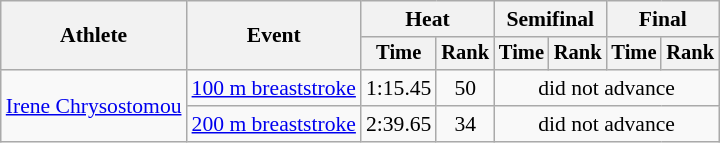<table class=wikitable style="font-size:90%">
<tr>
<th rowspan="2">Athlete</th>
<th rowspan="2">Event</th>
<th colspan="2">Heat</th>
<th colspan="2">Semifinal</th>
<th colspan="2">Final</th>
</tr>
<tr style="font-size:95%">
<th>Time</th>
<th>Rank</th>
<th>Time</th>
<th>Rank</th>
<th>Time</th>
<th>Rank</th>
</tr>
<tr align=center>
<td align=left rowspan=2><a href='#'>Irene Chrysostomou</a></td>
<td align=left><a href='#'>100 m breaststroke</a></td>
<td>1:15.45</td>
<td>50</td>
<td colspan=4>did not advance</td>
</tr>
<tr align=center>
<td align=left><a href='#'>200 m breaststroke</a></td>
<td>2:39.65</td>
<td>34</td>
<td colspan=4>did not advance</td>
</tr>
</table>
